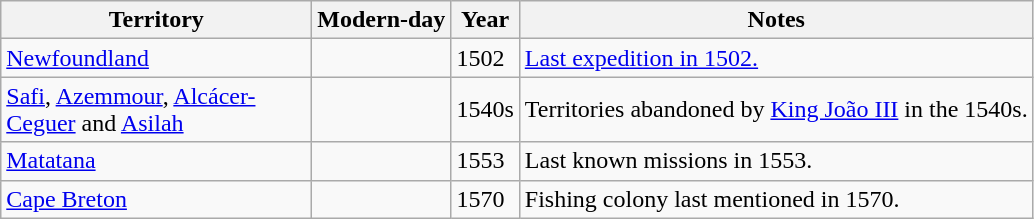<table class="wikitable">
<tr>
<th width=200px>Territory</th>
<th>Modern-day</th>
<th>Year</th>
<th>Notes</th>
</tr>
<tr>
<td> <a href='#'>Newfoundland</a></td>
<td></td>
<td>1502</td>
<td><a href='#'>Last expedition in 1502.</a></td>
</tr>
<tr>
<td> <a href='#'>Safi</a>, <a href='#'>Azemmour</a>, <a href='#'>Alcácer-Ceguer</a> and <a href='#'>Asilah</a></td>
<td></td>
<td>1540s</td>
<td>Territories abandoned by <a href='#'>King João III</a> in the 1540s.</td>
</tr>
<tr>
<td> <a href='#'>Matatana</a></td>
<td></td>
<td>1553</td>
<td>Last known missions in 1553.</td>
</tr>
<tr>
<td> <a href='#'>Cape Breton</a></td>
<td></td>
<td>1570</td>
<td>Fishing colony last mentioned in 1570.</td>
</tr>
</table>
